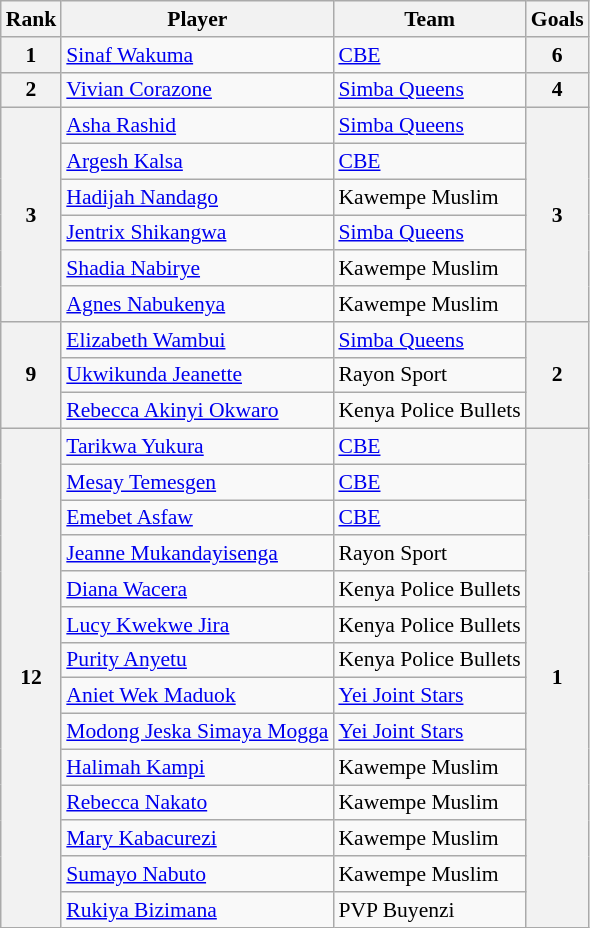<table class="wikitable" style="text-align:center; font-size:90%">
<tr>
<th>Rank</th>
<th>Player</th>
<th>Team</th>
<th>Goals</th>
</tr>
<tr>
<th>1</th>
<td align=left> <a href='#'>Sinaf Wakuma</a></td>
<td align=left> <a href='#'>CBE</a></td>
<th>6</th>
</tr>
<tr>
<th>2</th>
<td align=left> <a href='#'>Vivian Corazone</a></td>
<td align=left> <a href='#'>Simba Queens</a></td>
<th>4</th>
</tr>
<tr>
<th rowspan=6>3</th>
<td align=left> <a href='#'>Asha Rashid</a></td>
<td align=left> <a href='#'>Simba Queens</a></td>
<th rowspan=6>3</th>
</tr>
<tr>
<td align=left> <a href='#'>Argesh Kalsa</a></td>
<td align=left> <a href='#'>CBE</a></td>
</tr>
<tr>
<td align=left><a href='#'>Hadijah Nandago</a></td>
<td align=left> Kawempe Muslim</td>
</tr>
<tr>
<td align=left> <a href='#'>Jentrix Shikangwa</a></td>
<td align=left> <a href='#'>Simba Queens</a></td>
</tr>
<tr>
<td align=left><a href='#'>Shadia Nabirye</a></td>
<td align=left> Kawempe Muslim</td>
</tr>
<tr>
<td align=left> <a href='#'>Agnes Nabukenya</a></td>
<td align=left> Kawempe Muslim</td>
</tr>
<tr>
<th rowspan=3>9</th>
<td align=left> <a href='#'>Elizabeth Wambui</a></td>
<td align=left> <a href='#'>Simba Queens</a></td>
<th rowspan=3>2</th>
</tr>
<tr>
<td align=left> <a href='#'>Ukwikunda Jeanette</a></td>
<td align=left> Rayon Sport</td>
</tr>
<tr>
<td align=left><a href='#'>Rebecca Akinyi Okwaro</a></td>
<td align=left> Kenya Police Bullets</td>
</tr>
<tr>
<th rowspan=16>12</th>
<td align=left> <a href='#'>Tarikwa Yukura</a></td>
<td align=left> <a href='#'>CBE</a></td>
<th rowspan=16>1</th>
</tr>
<tr>
<td align=left><a href='#'>Mesay Temesgen</a></td>
<td align=left> <a href='#'>CBE</a></td>
</tr>
<tr>
<td align=left><a href='#'>Emebet Asfaw</a></td>
<td align=left> <a href='#'>CBE</a></td>
</tr>
<tr>
<td align=left> <a href='#'>Jeanne Mukandayisenga</a></td>
<td align=left> Rayon Sport</td>
</tr>
<tr>
<td align=left><a href='#'>Diana Wacera</a></td>
<td align=left> Kenya Police Bullets</td>
</tr>
<tr>
<td align=left><a href='#'>Lucy Kwekwe Jira</a></td>
<td align=left> Kenya Police Bullets</td>
</tr>
<tr>
<td align=left> <a href='#'>Purity Anyetu</a></td>
<td align=left> Kenya Police Bullets</td>
</tr>
<tr>
<td align=left><a href='#'>Aniet Wek Maduok</a></td>
<td align=left> <a href='#'>Yei Joint Stars</a></td>
</tr>
<tr>
<td align=left><a href='#'>Modong Jeska Simaya Mogga</a></td>
<td align=left> <a href='#'>Yei Joint Stars</a></td>
</tr>
<tr>
<td align=left><a href='#'>Halimah Kampi</a></td>
<td align=left> Kawempe Muslim</td>
</tr>
<tr>
<td align=left><a href='#'>Rebecca Nakato</a></td>
<td align=left> Kawempe Muslim</td>
</tr>
<tr>
<td align=left><a href='#'>Mary Kabacurezi</a></td>
<td align=left> Kawempe Muslim</td>
</tr>
<tr>
<td align=left><a href='#'>Sumayo Nabuto</a></td>
<td align=left> Kawempe Muslim</td>
</tr>
<tr>
<td align=left><a href='#'>Rukiya Bizimana</a></td>
<td align=left>  PVP Buyenzi</td>
</tr>
</table>
